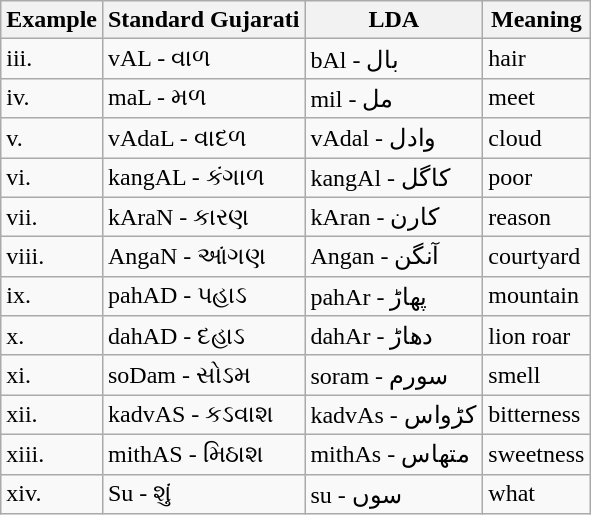<table class="wikitable">
<tr>
<th>Example</th>
<th>Standard Gujarati</th>
<th>LDA</th>
<th>Meaning</th>
</tr>
<tr>
<td>iii.</td>
<td>vAL - વાળ</td>
<td>bAl - <span>بال</span></td>
<td>hair</td>
</tr>
<tr>
<td>iv.</td>
<td>maL - મળ</td>
<td>mil - <span>مل</span></td>
<td>meet</td>
</tr>
<tr>
<td>v.</td>
<td>vAdaL - વાદળ</td>
<td>vAdal - <span>وادل</span></td>
<td>cloud</td>
</tr>
<tr>
<td>vi.</td>
<td>kangAL - કંગાળ</td>
<td>kangAl - <span>کاگل</span></td>
<td>poor</td>
</tr>
<tr>
<td>vii.</td>
<td>kAraN - કારણ</td>
<td>kAran - <span>کارن</span></td>
<td>reason</td>
</tr>
<tr>
<td>viii.</td>
<td>AngaN - આંગણ</td>
<td>Angan - <span>آنگن</span></td>
<td>courtyard</td>
</tr>
<tr>
<td>ix.</td>
<td>pahAD - પહાઽ</td>
<td>pahAr - <span>پھاڑ</span></td>
<td>mountain</td>
</tr>
<tr>
<td>x.</td>
<td>dahAD - દહાઽ</td>
<td>dahAr - <span>دھاڑ</span></td>
<td>lion roar</td>
</tr>
<tr>
<td>xi.</td>
<td>soDam - સોઽમ</td>
<td>soram - <span>سورم</span></td>
<td>smell</td>
</tr>
<tr>
<td>xii.</td>
<td>kadvAS - કઽવાશ</td>
<td>kadvAs - <span>کڑواس</span></td>
<td>bitterness</td>
</tr>
<tr>
<td>xiii.</td>
<td>mithAS - મિઠાશ</td>
<td>mithAs - <span>متھاس</span></td>
<td>sweetness</td>
</tr>
<tr>
<td>xiv.</td>
<td>Su - શું</td>
<td>su - <span>سوں</span></td>
<td>what</td>
</tr>
</table>
